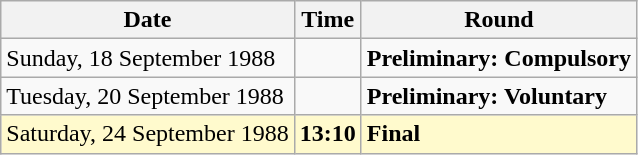<table class="wikitable">
<tr>
<th>Date</th>
<th>Time</th>
<th>Round</th>
</tr>
<tr>
<td>Sunday, 18 September 1988</td>
<td></td>
<td><strong>Preliminary: Compulsory</strong></td>
</tr>
<tr>
<td>Tuesday, 20 September 1988</td>
<td></td>
<td><strong>Preliminary: Voluntary</strong></td>
</tr>
<tr style=background:lemonchiffon>
<td>Saturday, 24 September 1988</td>
<td><strong>13:10</strong></td>
<td><strong>Final</strong></td>
</tr>
</table>
